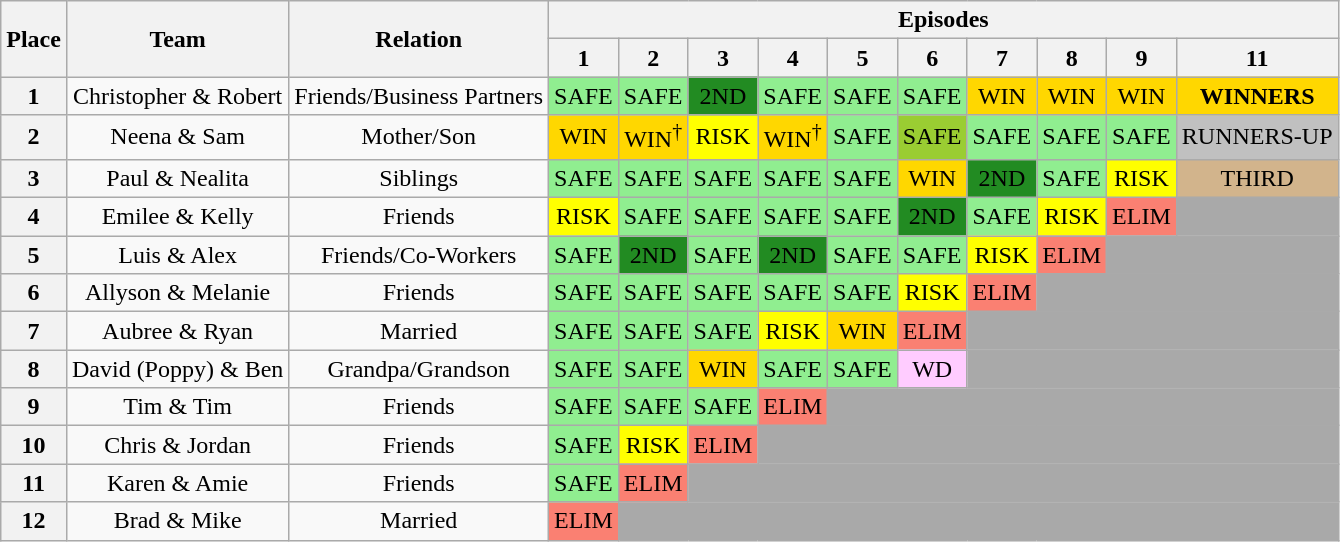<table class="wikitable" style="text-align: center;">
<tr>
<th scope="col" rowspan="2">Place</th>
<th scope="col" rowspan="2">Team</th>
<th scope="col" rowspan="2">Relation</th>
<th colspan="10">Episodes</th>
</tr>
<tr>
<th>1</th>
<th>2</th>
<th>3</th>
<th>4</th>
<th>5</th>
<th>6</th>
<th>7</th>
<th>8</th>
<th>9</th>
<th>11</th>
</tr>
<tr>
<th scope="row">1</th>
<td>Christopher & Robert</td>
<td>Friends/Business Partners</td>
<td style="background:lightgreen;">SAFE</td>
<td style="background:lightgreen;">SAFE</td>
<td style="background:forestgreen;">2ND</td>
<td style="background:lightgreen;">SAFE</td>
<td style="background:lightgreen;">SAFE</td>
<td style="background:lightgreen;">SAFE</td>
<td style="background:gold;">WIN</td>
<td style="background:gold;">WIN</td>
<td style="background:gold;">WIN</td>
<td style="background:gold;"><strong>WINNERS</strong></td>
</tr>
<tr>
<th scope="row">2</th>
<td>Neena & Sam</td>
<td>Mother/Son</td>
<td style="background:gold;">WIN</td>
<td style="background:gold;">WIN<sup>†</sup></td>
<td style="background:yellow;">RISK</td>
<td style="background:gold;">WIN<sup>†</sup></td>
<td style="background:lightgreen;">SAFE</td>
<td style="background:yellowgreen;">SAFE</td>
<td style="background:lightgreen;">SAFE</td>
<td style="background:lightgreen;">SAFE</td>
<td style="background:lightgreen;">SAFE</td>
<td style="background:silver;">RUNNERS-UP</td>
</tr>
<tr>
<th scope="row">3</th>
<td>Paul & Nealita</td>
<td>Siblings</td>
<td style="background:lightgreen;">SAFE</td>
<td style="background:lightgreen;">SAFE</td>
<td style="background:lightgreen;">SAFE</td>
<td style="background:lightgreen;">SAFE</td>
<td style="background:lightgreen;">SAFE</td>
<td style="background:gold;">WIN</td>
<td style="background:forestgreen;">2ND</td>
<td style="background:lightgreen;">SAFE</td>
<td style="background:yellow;">RISK</td>
<td style="background:tan;">THIRD</td>
</tr>
<tr>
<th scope="row">4</th>
<td>Emilee & Kelly</td>
<td>Friends</td>
<td style="background:yellow;">RISK</td>
<td style="background:lightgreen;">SAFE</td>
<td style="background:lightgreen;">SAFE</td>
<td style="background:lightgreen;">SAFE</td>
<td style="background:lightgreen;">SAFE</td>
<td style="background:forestgreen;">2ND</td>
<td style="background:lightgreen;">SAFE</td>
<td style="background:yellow;">RISK</td>
<td style="background:salmon;">ELIM</td>
<td style="background:darkgrey;" colspan="1"></td>
</tr>
<tr>
<th scope="row">5</th>
<td>Luis & Alex</td>
<td>Friends/Co-Workers</td>
<td style="background:lightgreen;">SAFE</td>
<td style="background:forestgreen;">2ND</td>
<td style="background:lightgreen;">SAFE</td>
<td style="background:forestgreen;">2ND</td>
<td style="background:lightgreen;">SAFE</td>
<td style="background:lightgreen;">SAFE</td>
<td style="background:yellow;">RISK</td>
<td style="background:salmon;">ELIM</td>
<td style="background:darkgrey;" colspan="2"></td>
</tr>
<tr>
<th scope="row">6</th>
<td>Allyson & Melanie</td>
<td>Friends</td>
<td style="background:lightgreen;">SAFE</td>
<td style="background:lightgreen;">SAFE</td>
<td style="background:lightgreen;">SAFE</td>
<td style="background:lightgreen;">SAFE</td>
<td style="background:lightgreen;">SAFE</td>
<td style="background:yellow;">RISK</td>
<td style="background:salmon;">ELIM</td>
<td style="background:darkgrey;" colspan="3"></td>
</tr>
<tr>
<th scope="row">7</th>
<td>Aubree & Ryan</td>
<td>Married</td>
<td style="background:lightgreen;">SAFE</td>
<td style="background:lightgreen;">SAFE</td>
<td style="background:lightgreen;">SAFE</td>
<td style="background:yellow;">RISK</td>
<td style="background:gold;">WIN</td>
<td style="background:salmon;">ELIM</td>
<td style="background:darkgrey;" colspan="4"></td>
</tr>
<tr>
<th scope="row">8</th>
<td>David (Poppy) & Ben</td>
<td>Grandpa/Grandson</td>
<td style="background:lightgreen;">SAFE</td>
<td style="background:lightgreen;">SAFE</td>
<td style="background:gold;">WIN</td>
<td style="background:lightgreen;">SAFE</td>
<td style="background:lightgreen;">SAFE</td>
<td bgcolor="#fcf">WD</td>
<td style="background:darkgrey;" colspan="5"></td>
</tr>
<tr>
<th scope="row">9</th>
<td>Tim & Tim</td>
<td>Friends</td>
<td style="background:lightgreen;">SAFE</td>
<td style="background:lightgreen;">SAFE</td>
<td style="background:lightgreen;">SAFE</td>
<td style="background:salmon;">ELIM</td>
<td style="background:darkgrey;" colspan="6"></td>
</tr>
<tr>
<th scope="row">10</th>
<td>Chris & Jordan</td>
<td>Friends</td>
<td style="background:lightgreen;">SAFE</td>
<td style="background:yellow;">RISK</td>
<td style="background:salmon;">ELIM</td>
<td style="background:darkgrey;" colspan="7"></td>
</tr>
<tr>
<th scope="row">11</th>
<td>Karen & Amie</td>
<td>Friends</td>
<td style="background:lightgreen;">SAFE</td>
<td style="background:salmon;">ELIM</td>
<td style="background:darkgrey;" colspan="8"></td>
</tr>
<tr>
<th scope="row">12</th>
<td>Brad & Mike</td>
<td>Married</td>
<td style="background:salmon;">ELIM</td>
<td style="background:darkgrey;" colspan="9"></td>
</tr>
</table>
